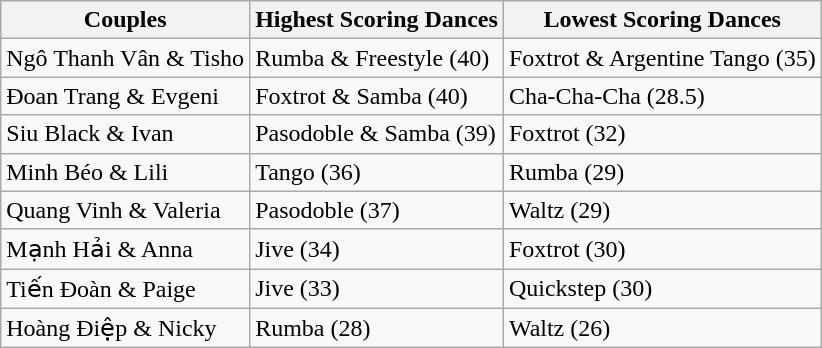<table class="wikitable" align="center">
<tr>
<th>Couples</th>
<th>Highest Scoring Dances</th>
<th>Lowest Scoring Dances</th>
</tr>
<tr>
<td>Ngô Thanh Vân & Tisho</td>
<td>Rumba & Freestyle (40)</td>
<td>Foxtrot & Argentine Tango (35)</td>
</tr>
<tr>
<td>Đoan Trang & Evgeni</td>
<td>Foxtrot & Samba (40)</td>
<td>Cha-Cha-Cha (28.5)</td>
</tr>
<tr>
<td>Siu Black & Ivan</td>
<td>Pasodoble & Samba (39)</td>
<td>Foxtrot (32)</td>
</tr>
<tr>
<td>Minh Béo & Lili</td>
<td>Tango (36)</td>
<td>Rumba (29)</td>
</tr>
<tr>
<td>Quang Vinh & Valeria</td>
<td>Pasodoble (37)</td>
<td>Waltz (29)</td>
</tr>
<tr>
<td>Mạnh Hải & Anna</td>
<td>Jive (34)</td>
<td>Foxtrot (30)</td>
</tr>
<tr>
<td>Tiến Đoàn & Paige</td>
<td>Jive (33)</td>
<td>Quickstep (30)</td>
</tr>
<tr>
<td>Hoàng Điệp & Nicky</td>
<td>Rumba (28)</td>
<td>Waltz (26)</td>
</tr>
</table>
